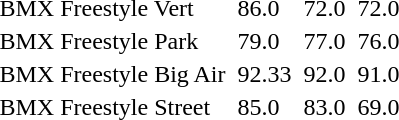<table>
<tr>
<td>BMX Freestyle Vert</td>
<td></td>
<td>86.0</td>
<td></td>
<td>72.0</td>
<td></td>
<td>72.0</td>
</tr>
<tr>
<td>BMX Freestyle Park</td>
<td></td>
<td>79.0</td>
<td></td>
<td>77.0</td>
<td></td>
<td>76.0</td>
</tr>
<tr>
<td>BMX Freestyle Big Air</td>
<td></td>
<td>92.33</td>
<td></td>
<td>92.0</td>
<td></td>
<td>91.0</td>
</tr>
<tr>
<td>BMX Freestyle Street</td>
<td></td>
<td>85.0</td>
<td></td>
<td>83.0</td>
<td></td>
<td>69.0</td>
</tr>
</table>
